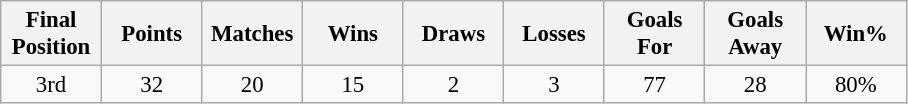<table class="wikitable" style="font-size: 95%; text-align: center;">
<tr>
<th width=60>Final Position</th>
<th width=60>Points</th>
<th width=60>Matches</th>
<th width=60>Wins</th>
<th width=60>Draws</th>
<th width=60>Losses</th>
<th width=60>Goals For</th>
<th width=60>Goals Away</th>
<th width=60>Win%</th>
</tr>
<tr>
<td>3rd</td>
<td>32</td>
<td>20</td>
<td>15</td>
<td>2</td>
<td>3</td>
<td>77</td>
<td>28</td>
<td>80%</td>
</tr>
</table>
